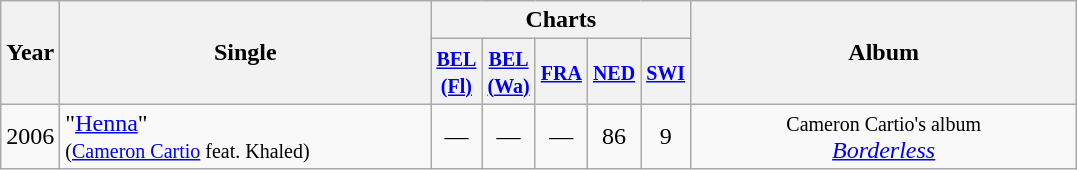<table class="wikitable">
<tr>
<th style="text-align:center;" rowspan="2">Year</th>
<th rowspan="2" style="text-align:center; width:240px;">Single</th>
<th style="text-align:center;" colspan="5">Charts</th>
<th rowspan="2" style="text-align:center; width:250px;">Album</th>
</tr>
<tr>
<th width="20"><small><a href='#'>BEL<br>(Fl)</a></small></th>
<th width="20"><small><a href='#'>BEL<br>(Wa)</a></small></th>
<th width="20"><small><a href='#'>FRA</a></small></th>
<th width="20"><small><a href='#'>NED</a></small></th>
<th width="20"><small><a href='#'>SWI</a></small></th>
</tr>
<tr>
<td style="text-align:center;">2006</td>
<td>"<a href='#'>Henna</a>"<br><small>(<a href='#'>Cameron Cartio</a> feat. Khaled)</small></td>
<td style="text-align:center;">—</td>
<td style="text-align:center;">—</td>
<td style="text-align:center;">—</td>
<td style="text-align:center;">86</td>
<td style="text-align:center;">9</td>
<td style="text-align:center;"><small>Cameron Cartio's album</small><br><em><a href='#'>Borderless</a></em></td>
</tr>
</table>
